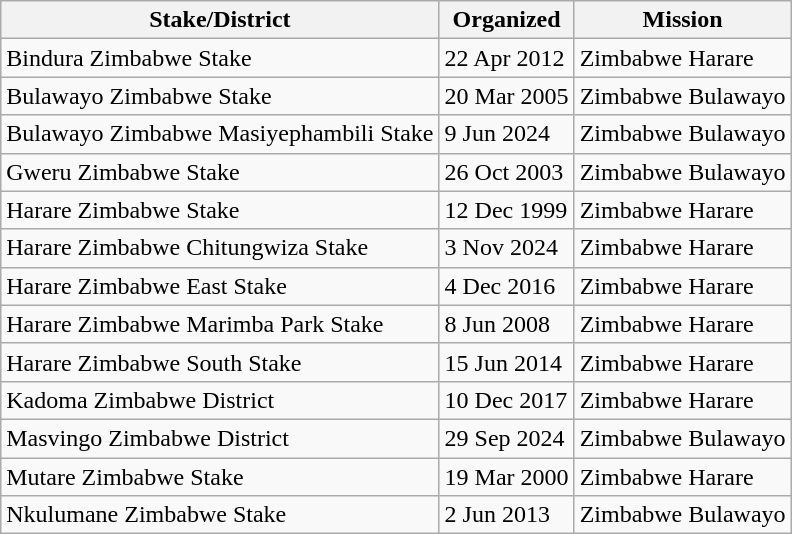<table class="wikitable sortable">
<tr>
<th>Stake/District</th>
<th data-sort-type=date>Organized</th>
<th>Mission</th>
</tr>
<tr>
<td>Bindura Zimbabwe Stake</td>
<td>22 Apr 2012</td>
<td>Zimbabwe Harare</td>
</tr>
<tr>
<td>Bulawayo Zimbabwe Stake</td>
<td>20 Mar 2005</td>
<td>Zimbabwe Bulawayo</td>
</tr>
<tr>
<td>Bulawayo Zimbabwe Masiyephambili Stake</td>
<td>9 Jun 2024</td>
<td>Zimbabwe Bulawayo</td>
</tr>
<tr>
<td>Gweru Zimbabwe Stake</td>
<td>26 Oct 2003</td>
<td>Zimbabwe Bulawayo</td>
</tr>
<tr>
<td>Harare Zimbabwe Stake</td>
<td>12 Dec 1999</td>
<td>Zimbabwe Harare</td>
</tr>
<tr>
<td>Harare Zimbabwe Chitungwiza Stake</td>
<td>3 Nov 2024</td>
<td>Zimbabwe Harare</td>
</tr>
<tr>
<td>Harare Zimbabwe East Stake</td>
<td>4 Dec 2016</td>
<td>Zimbabwe Harare</td>
</tr>
<tr>
<td>Harare Zimbabwe Marimba Park Stake</td>
<td>8 Jun 2008</td>
<td>Zimbabwe Harare</td>
</tr>
<tr>
<td>Harare Zimbabwe South Stake</td>
<td>15 Jun 2014</td>
<td>Zimbabwe Harare</td>
</tr>
<tr>
<td>Kadoma Zimbabwe District</td>
<td>10 Dec 2017</td>
<td>Zimbabwe Harare</td>
</tr>
<tr>
<td>Masvingo Zimbabwe District</td>
<td>29 Sep 2024</td>
<td>Zimbabwe Bulawayo</td>
</tr>
<tr>
<td>Mutare Zimbabwe Stake</td>
<td>19 Mar 2000</td>
<td>Zimbabwe Harare</td>
</tr>
<tr>
<td>Nkulumane Zimbabwe Stake</td>
<td>2 Jun 2013</td>
<td>Zimbabwe Bulawayo</td>
</tr>
</table>
